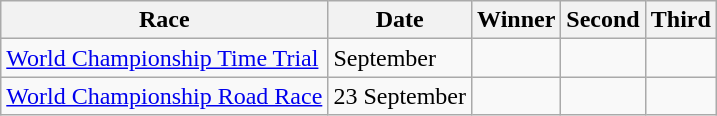<table class="wikitable">
<tr>
<th>Race</th>
<th>Date</th>
<th>Winner</th>
<th>Second</th>
<th>Third</th>
</tr>
<tr>
<td><a href='#'>World Championship Time Trial</a></td>
<td>September</td>
<td></td>
<td></td>
<td></td>
</tr>
<tr>
<td><a href='#'>World Championship Road Race</a></td>
<td>23 September</td>
<td></td>
<td></td>
<td></td>
</tr>
</table>
